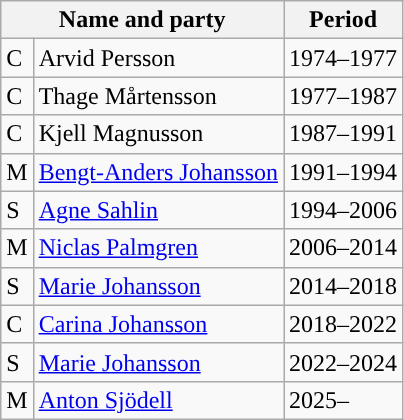<table class="wikitable">
<tr>
<th colspan="2">Name and party</th>
<th>Period</th>
</tr>
<tr>
<td>C</td>
<td>Arvid Persson</td>
<td>1974–1977</td>
</tr>
<tr>
<td>C</td>
<td>Thage Mårtensson</td>
<td>1977–1987</td>
</tr>
<tr>
<td>C</td>
<td>Kjell Magnusson</td>
<td>1987–1991</td>
</tr>
<tr>
<td>M</td>
<td><a href='#'>Bengt-Anders Johansson</a></td>
<td>1991–1994</td>
</tr>
<tr>
<td>S</td>
<td><a href='#'>Agne Sahlin</a></td>
<td>1994–2006</td>
</tr>
<tr>
<td>M</td>
<td><a href='#'>Niclas Palmgren</a></td>
<td>2006–2014</td>
</tr>
<tr>
<td>S</td>
<td><a href='#'>Marie Johansson</a></td>
<td>2014–2018</td>
</tr>
<tr>
<td>C</td>
<td><a href='#'>Carina Johansson</a></td>
<td>2018–2022</td>
</tr>
<tr>
<td>S</td>
<td><a href='#'>Marie Johansson</a></td>
<td>2022–2024</td>
</tr>
<tr>
<td>M</td>
<td><a href='#'>Anton Sjödell</a></td>
<td>2025–</td>
</tr>
</table>
